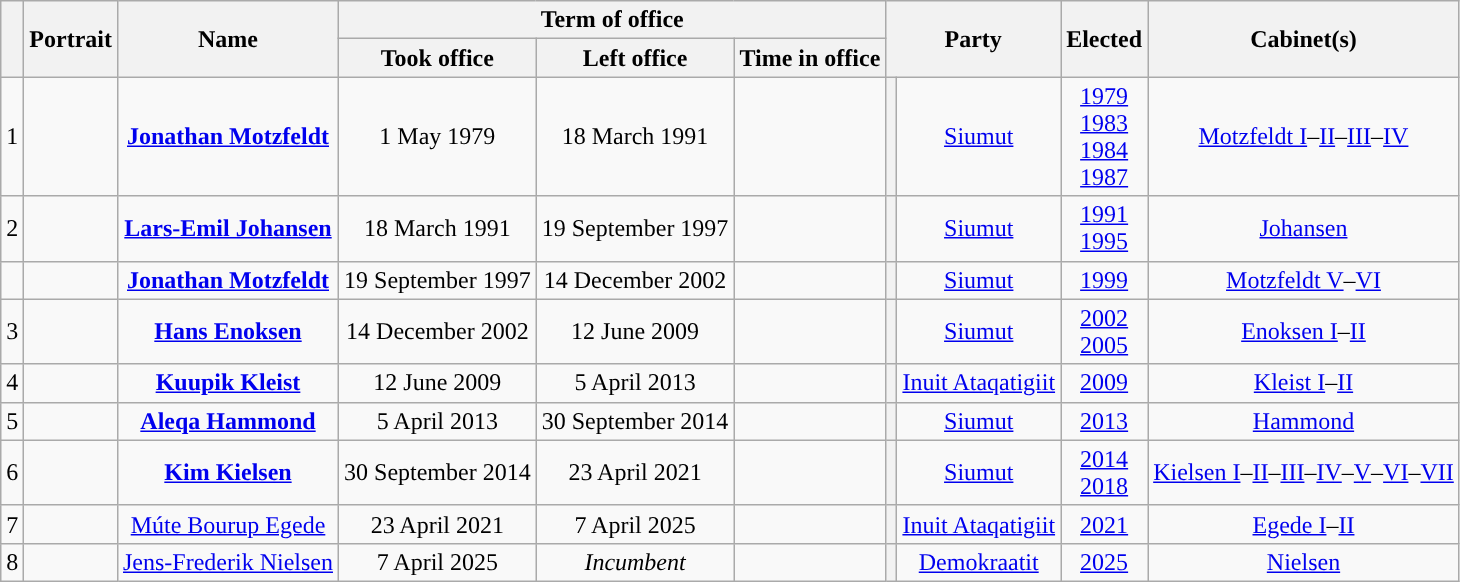<table class="wikitable" style="text-align:center">
<tr>
<th rowspan=2></th>
<th rowspan=2>Portrait</th>
<th rowspan=2>Name<br></th>
<th colspan=3>Term of office</th>
<th colspan=2 rowspan=2>Party</th>
<th rowspan=2>Elected</th>
<th rowspan=2>Cabinet(s)</th>
</tr>
<tr>
<th>Took office</th>
<th>Left office</th>
<th>Time in office</th>
</tr>
<tr>
<td>1</td>
<td></td>
<td><strong><a href='#'>Jonathan Motzfeldt</a></strong><br></td>
<td>1 May 1979</td>
<td>18 March 1991</td>
<td></td>
<th style="background:"></th>
<td><a href='#'>Siumut</a></td>
<td><a href='#'>1979</a><br><a href='#'>1983</a><br><a href='#'>1984</a><br><a href='#'>1987</a></td>
<td><a href='#'>Motzfeldt I</a>–<a href='#'>II</a>–<a href='#'>III</a>–<a href='#'>IV</a></td>
</tr>
<tr>
<td>2</td>
<td></td>
<td><strong><a href='#'>Lars-Emil Johansen</a></strong><br></td>
<td>18 March 1991</td>
<td>19 September 1997</td>
<td></td>
<th style="background:"></th>
<td><a href='#'>Siumut</a></td>
<td><a href='#'>1991</a><br><a href='#'>1995</a></td>
<td><a href='#'>Johansen</a></td>
</tr>
<tr>
<td></td>
<td></td>
<td><strong><a href='#'>Jonathan Motzfeldt</a></strong><br></td>
<td>19 September 1997</td>
<td>14 December 2002</td>
<td></td>
<th style="background:"></th>
<td><a href='#'>Siumut</a></td>
<td><a href='#'>1999</a></td>
<td><a href='#'>Motzfeldt V</a>–<a href='#'>VI</a></td>
</tr>
<tr>
<td>3</td>
<td></td>
<td><strong><a href='#'>Hans Enoksen</a></strong><br></td>
<td>14 December 2002</td>
<td>12 June 2009</td>
<td></td>
<th style="background:"></th>
<td><a href='#'>Siumut</a></td>
<td><a href='#'>2002</a><br><a href='#'>2005</a></td>
<td><a href='#'>Enoksen I</a>–<a href='#'>II</a></td>
</tr>
<tr>
<td>4</td>
<td></td>
<td><strong><a href='#'>Kuupik Kleist</a></strong><br></td>
<td>12 June 2009</td>
<td>5 April 2013</td>
<td></td>
<th style="background:"></th>
<td><a href='#'>Inuit Ataqatigiit</a></td>
<td><a href='#'>2009</a></td>
<td><a href='#'>Kleist I</a>–<a href='#'>II</a></td>
</tr>
<tr>
<td>5</td>
<td></td>
<td><strong><a href='#'>Aleqa Hammond</a></strong><br></td>
<td>5 April 2013</td>
<td>30 September 2014</td>
<td></td>
<th style="background:"></th>
<td><a href='#'>Siumut</a></td>
<td><a href='#'>2013</a></td>
<td><a href='#'>Hammond</a></td>
</tr>
<tr>
<td>6</td>
<td></td>
<td><strong><a href='#'>Kim Kielsen</a></strong><br></td>
<td>30 September 2014</td>
<td>23 April 2021</td>
<td></td>
<th style="background:"></th>
<td><a href='#'>Siumut</a></td>
<td><a href='#'>2014</a><br><a href='#'>2018</a></td>
<td><a href='#'>Kielsen I</a>–<a href='#'>II</a>–<a href='#'>III</a>–<a href='#'>IV</a>–<a href='#'>V</a>–<a href='#'>VI</a>–<a href='#'>VII</a></td>
</tr>
<tr>
<td>7</td>
<td></td>
<td><a href='#'>Múte Bourup Egede</a><br></td>
<td>23 April 2021</td>
<td>7 April 2025</td>
<td></td>
<th style="background:"></th>
<td><a href='#'>Inuit Ataqatigiit</a></td>
<td><a href='#'>2021</a></td>
<td><a href='#'>Egede I</a>–<a href='#'>II</a></td>
</tr>
<tr>
<td>8</td>
<td></td>
<td><a href='#'>Jens-Frederik Nielsen</a><br></td>
<td>7 April 2025</td>
<td><em>Incumbent</em></td>
<td></td>
<th style="background:"></th>
<td><a href='#'>Demokraatit</a></td>
<td><a href='#'>2025</a></td>
<td><a href='#'>Nielsen</a></td>
</tr>
</table>
